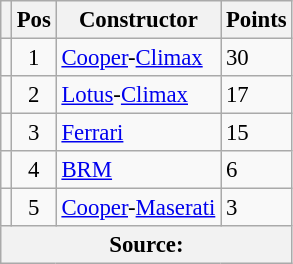<table class="wikitable" style="font-size: 95%;">
<tr>
<th></th>
<th>Pos</th>
<th>Constructor</th>
<th>Points</th>
</tr>
<tr>
<td align="left"></td>
<td align="center">1</td>
<td> <a href='#'>Cooper</a>-<a href='#'>Climax</a></td>
<td align="left">30</td>
</tr>
<tr>
<td align="left"></td>
<td align="center">2</td>
<td> <a href='#'>Lotus</a>-<a href='#'>Climax</a></td>
<td align="left">17</td>
</tr>
<tr>
<td align="left"></td>
<td align="center">3</td>
<td> <a href='#'>Ferrari</a></td>
<td align="left">15</td>
</tr>
<tr>
<td align="left"></td>
<td align="center">4</td>
<td> <a href='#'>BRM</a></td>
<td align="left">6</td>
</tr>
<tr>
<td align="left"></td>
<td align="center">5</td>
<td> <a href='#'>Cooper</a>-<a href='#'>Maserati</a></td>
<td align="left">3</td>
</tr>
<tr>
<th colspan=4>Source: </th>
</tr>
</table>
